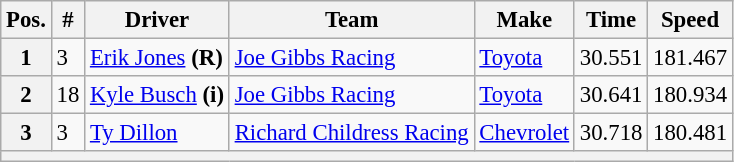<table class="wikitable" style="font-size:95%">
<tr>
<th>Pos.</th>
<th>#</th>
<th>Driver</th>
<th>Team</th>
<th>Make</th>
<th>Time</th>
<th>Speed</th>
</tr>
<tr>
<th>1</th>
<td>3</td>
<td><a href='#'>Erik Jones</a> <strong>(R)</strong></td>
<td><a href='#'>Joe Gibbs Racing</a></td>
<td><a href='#'>Toyota</a></td>
<td>30.551</td>
<td>181.467</td>
</tr>
<tr>
<th>2</th>
<td>18</td>
<td><a href='#'>Kyle Busch</a> <strong>(i)</strong></td>
<td><a href='#'>Joe Gibbs Racing</a></td>
<td><a href='#'>Toyota</a></td>
<td>30.641</td>
<td>180.934</td>
</tr>
<tr>
<th>3</th>
<td>3</td>
<td><a href='#'>Ty Dillon</a></td>
<td><a href='#'>Richard Childress Racing</a></td>
<td><a href='#'>Chevrolet</a></td>
<td>30.718</td>
<td>180.481</td>
</tr>
<tr>
<th colspan="7"></th>
</tr>
</table>
